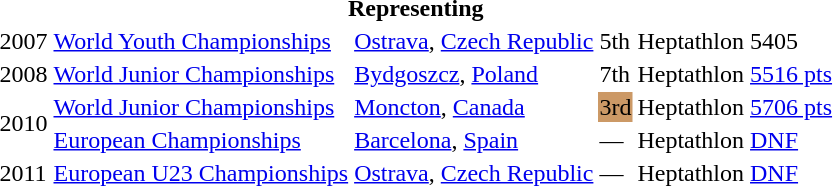<table>
<tr>
<th colspan="6">Representing </th>
</tr>
<tr>
<td>2007</td>
<td><a href='#'>World Youth Championships</a></td>
<td><a href='#'>Ostrava</a>, <a href='#'>Czech Republic</a></td>
<td>5th</td>
<td>Heptathlon</td>
<td>5405</td>
</tr>
<tr>
<td>2008</td>
<td><a href='#'>World Junior Championships</a></td>
<td><a href='#'>Bydgoszcz</a>, <a href='#'>Poland</a></td>
<td>7th</td>
<td>Heptathlon</td>
<td><a href='#'>5516 pts</a></td>
</tr>
<tr>
<td rowspan=2>2010</td>
<td><a href='#'>World Junior Championships</a></td>
<td><a href='#'>Moncton</a>, <a href='#'>Canada</a></td>
<td bgcolor=cc9966>3rd</td>
<td>Heptathlon</td>
<td><a href='#'>5706 pts</a></td>
</tr>
<tr>
<td><a href='#'>European Championships</a></td>
<td><a href='#'>Barcelona</a>, <a href='#'>Spain</a></td>
<td>—</td>
<td>Heptathlon</td>
<td><a href='#'>DNF</a></td>
</tr>
<tr>
<td>2011</td>
<td><a href='#'>European U23 Championships</a></td>
<td><a href='#'>Ostrava</a>, <a href='#'>Czech Republic</a></td>
<td>—</td>
<td>Heptathlon</td>
<td><a href='#'>DNF</a></td>
</tr>
</table>
